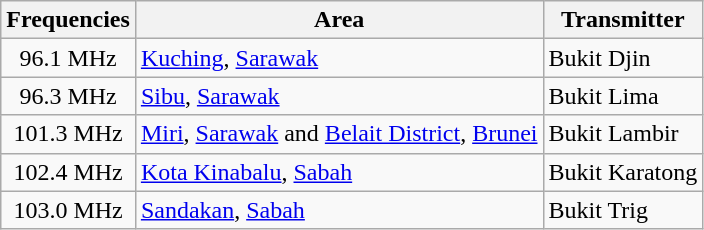<table class="wikitable">
<tr>
<th>Frequencies</th>
<th>Area</th>
<th>Transmitter</th>
</tr>
<tr>
<td style="text-align:center;">96.1 MHz</td>
<td><a href='#'>Kuching</a>, <a href='#'>Sarawak</a></td>
<td>Bukit Djin</td>
</tr>
<tr>
<td style="text-align:center;">96.3 MHz</td>
<td><a href='#'>Sibu</a>, <a href='#'>Sarawak</a></td>
<td>Bukit Lima</td>
</tr>
<tr>
<td style="text-align:center;">101.3 MHz</td>
<td><a href='#'>Miri</a>, <a href='#'>Sarawak</a> and <a href='#'>Belait District</a>, <a href='#'>Brunei</a></td>
<td>Bukit Lambir</td>
</tr>
<tr>
<td style="text-align:center;">102.4 MHz</td>
<td><a href='#'>Kota Kinabalu</a>, <a href='#'>Sabah</a></td>
<td>Bukit Karatong</td>
</tr>
<tr>
<td style="text-align:center;">103.0 MHz</td>
<td><a href='#'>Sandakan</a>, <a href='#'>Sabah</a></td>
<td>Bukit Trig</td>
</tr>
</table>
